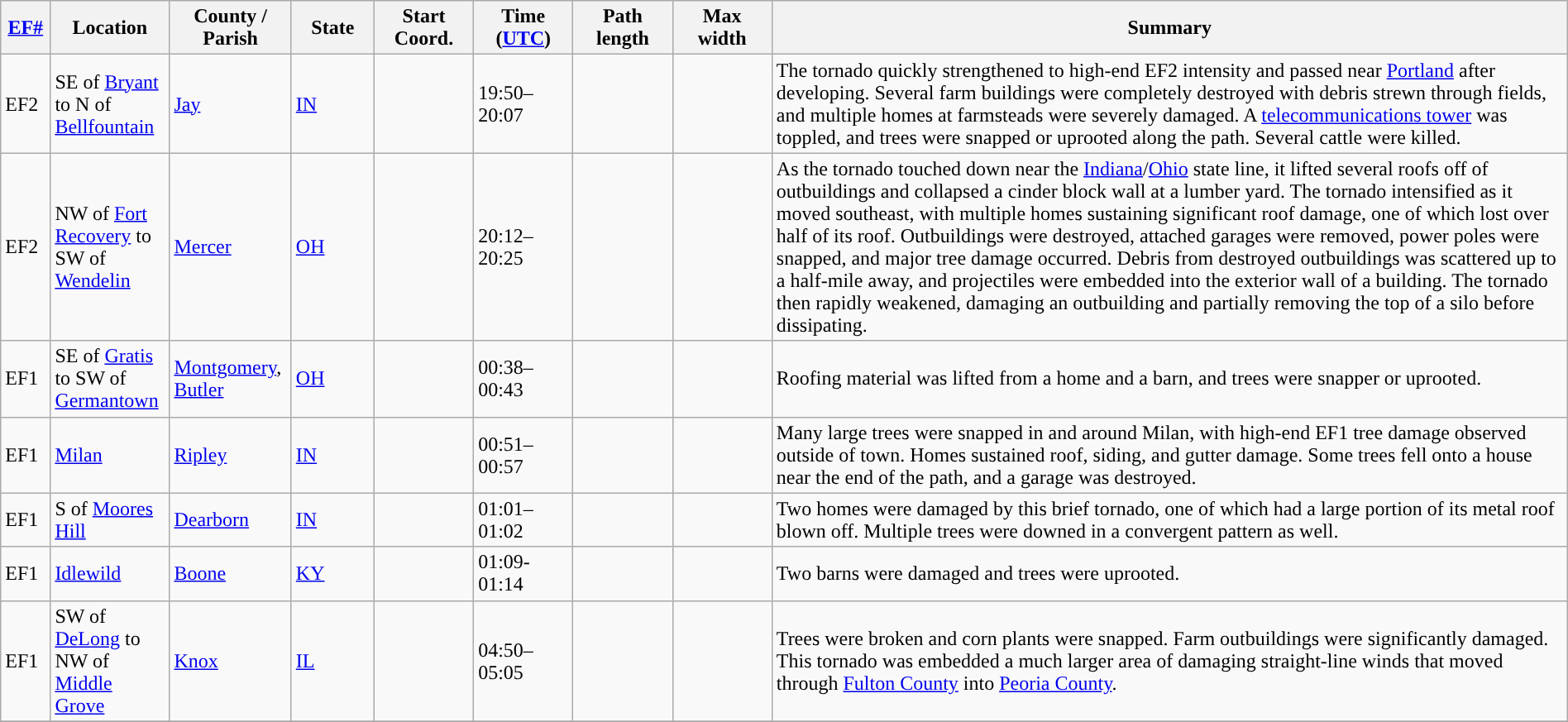<table class="wikitable sortable" style="width:100%;">
<tr>
<th scope="col"  style="width:3%; text-align:center;"><a href='#'>EF#</a></th>
<th scope="col"  style="width:7%; text-align:center;" class="unsortable">Location</th>
<th scope="col"  style="width:6%; text-align:center;" class="unsortable">County / Parish</th>
<th scope="col"  style="width:5%; text-align:center;">State</th>
<th scope="col"  style="width:6%; text-align:center;">Start Coord.</th>
<th scope="col"  style="width:6%; text-align:center;">Time (<a href='#'>UTC</a>)</th>
<th scope="col"  style="width:6%; text-align:center;">Path length</th>
<th scope="col"  style="width:6%; text-align:center;">Max width</th>
<th scope="col" class="unsortable" style="width:48%; text-align:center;">Summary</th>
</tr>
<tr>
<td>EF2</td>
<td>SE of <a href='#'>Bryant</a> to N of <a href='#'>Bellfountain</a></td>
<td><a href='#'>Jay</a></td>
<td><a href='#'>IN</a></td>
<td></td>
<td>19:50–20:07</td>
<td></td>
<td></td>
<td>The tornado quickly strengthened to high-end EF2 intensity and passed near <a href='#'>Portland</a> after developing. Several farm buildings were completely destroyed with debris strewn through fields, and multiple homes at farmsteads were severely damaged. A  <a href='#'>telecommunications tower</a> was toppled, and trees were snapped or uprooted along the path. Several cattle were killed.</td>
</tr>
<tr>
<td>EF2</td>
<td>NW of <a href='#'>Fort Recovery</a> to SW of <a href='#'>Wendelin</a></td>
<td><a href='#'>Mercer</a></td>
<td><a href='#'>OH</a></td>
<td></td>
<td>20:12–20:25</td>
<td></td>
<td></td>
<td>As the tornado touched down near the <a href='#'>Indiana</a>/<a href='#'>Ohio</a> state line, it lifted several roofs off of outbuildings and collapsed a cinder block wall at a lumber yard. The tornado intensified as it moved southeast, with multiple homes sustaining significant roof damage, one of which lost over half of its roof. Outbuildings were destroyed, attached garages were removed, power poles were snapped, and major tree damage occurred. Debris from destroyed outbuildings was scattered up to a half-mile away, and projectiles were embedded into the exterior wall of a building. The tornado then rapidly weakened, damaging an outbuilding and partially removing the top of a silo before dissipating.</td>
</tr>
<tr>
<td>EF1</td>
<td>SE of <a href='#'>Gratis</a> to SW of <a href='#'>Germantown</a></td>
<td><a href='#'>Montgomery</a>, <a href='#'>Butler</a></td>
<td><a href='#'>OH</a></td>
<td></td>
<td>00:38–00:43</td>
<td></td>
<td></td>
<td>Roofing material was lifted from a home and a barn, and trees were snapper or uprooted.</td>
</tr>
<tr>
<td>EF1</td>
<td><a href='#'>Milan</a></td>
<td><a href='#'>Ripley</a></td>
<td><a href='#'>IN</a></td>
<td></td>
<td>00:51–00:57</td>
<td></td>
<td></td>
<td>Many large trees were snapped in and around Milan, with high-end EF1 tree damage observed outside of town. Homes sustained roof, siding, and gutter damage. Some trees fell onto a house near the end of the path, and a garage was destroyed.</td>
</tr>
<tr>
<td>EF1</td>
<td>S of <a href='#'>Moores Hill</a></td>
<td><a href='#'>Dearborn</a></td>
<td><a href='#'>IN</a></td>
<td></td>
<td>01:01–01:02</td>
<td></td>
<td></td>
<td>Two homes were damaged by this brief tornado, one of which had a large portion of its metal roof blown off. Multiple trees were downed in a convergent pattern as well.</td>
</tr>
<tr>
<td>EF1</td>
<td><a href='#'>Idlewild</a></td>
<td><a href='#'>Boone</a></td>
<td><a href='#'>KY</a></td>
<td></td>
<td>01:09-01:14</td>
<td></td>
<td></td>
<td>Two barns were damaged and trees were uprooted.</td>
</tr>
<tr>
<td>EF1</td>
<td>SW of <a href='#'>DeLong</a> to NW of <a href='#'>Middle Grove</a></td>
<td><a href='#'>Knox</a></td>
<td><a href='#'>IL</a></td>
<td></td>
<td>04:50–05:05</td>
<td></td>
<td></td>
<td>Trees were broken and corn plants were snapped. Farm outbuildings were significantly damaged. This tornado was embedded a much larger area of  damaging straight-line winds that moved through <a href='#'>Fulton County</a> into <a href='#'>Peoria County</a>.</td>
</tr>
<tr>
</tr>
</table>
